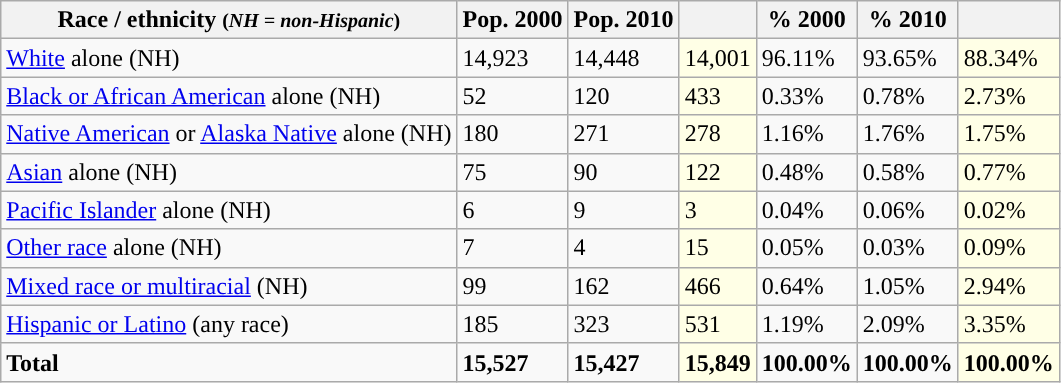<table class="wikitable">
<tr>
<th>Race / ethnicity <small>(<em>NH = non-Hispanic</em>)</small></th>
<th>Pop. 2000</th>
<th>Pop. 2010</th>
<th></th>
<th>% 2000</th>
<th>% 2010</th>
<th></th>
</tr>
<tr>
<td><a href='#'>White</a> alone (NH)</td>
<td>14,923</td>
<td>14,448</td>
<td style='background: #ffffe6;'>14,001</td>
<td>96.11%</td>
<td>93.65%</td>
<td style='background: #ffffe6;'>88.34%</td>
</tr>
<tr>
<td><a href='#'>Black or African American</a> alone (NH)</td>
<td>52</td>
<td>120</td>
<td style='background: #ffffe6;'>433</td>
<td>0.33%</td>
<td>0.78%</td>
<td style='background: #ffffe6;'>2.73%</td>
</tr>
<tr>
<td><a href='#'>Native American</a> or <a href='#'>Alaska Native</a> alone (NH)</td>
<td>180</td>
<td>271</td>
<td style='background: #ffffe6;'>278</td>
<td>1.16%</td>
<td>1.76%</td>
<td style='background: #ffffe6;'>1.75%</td>
</tr>
<tr>
<td><a href='#'>Asian</a> alone (NH)</td>
<td>75</td>
<td>90</td>
<td style='background: #ffffe6;'>122</td>
<td>0.48%</td>
<td>0.58%</td>
<td style='background: #ffffe6;'>0.77%</td>
</tr>
<tr>
<td><a href='#'>Pacific Islander</a> alone (NH)</td>
<td>6</td>
<td>9</td>
<td style='background: #ffffe6;'>3</td>
<td>0.04%</td>
<td>0.06%</td>
<td style='background: #ffffe6;'>0.02%</td>
</tr>
<tr>
<td><a href='#'>Other race</a> alone (NH)</td>
<td>7</td>
<td>4</td>
<td style='background: #ffffe6;'>15</td>
<td>0.05%</td>
<td>0.03%</td>
<td style='background: #ffffe6;'>0.09%</td>
</tr>
<tr>
<td><a href='#'>Mixed race or multiracial</a> (NH)</td>
<td>99</td>
<td>162</td>
<td style='background: #ffffe6;'>466</td>
<td>0.64%</td>
<td>1.05%</td>
<td style='background: #ffffe6;'>2.94%</td>
</tr>
<tr>
<td><a href='#'>Hispanic or Latino</a> (any race)</td>
<td>185</td>
<td>323</td>
<td style='background: #ffffe6;'>531</td>
<td>1.19%</td>
<td>2.09%</td>
<td style='background: #ffffe6;'>3.35%</td>
</tr>
<tr>
<td><strong>Total</strong></td>
<td><strong>15,527</strong></td>
<td><strong>15,427</strong></td>
<td style='background: #ffffe6;'><strong>15,849</strong></td>
<td><strong>100.00%</strong></td>
<td><strong>100.00%</strong></td>
<td style='background: #ffffe6;'><strong>100.00%</strong></td>
</tr>
</table>
